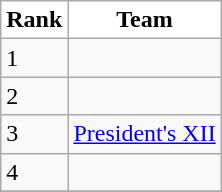<table class="wikitable collapsible">
<tr>
<th style="background:white;">Rank</th>
<th style="background:white;">Team</th>
</tr>
<tr>
<td>1</td>
<td></td>
</tr>
<tr>
<td>2</td>
<td></td>
</tr>
<tr>
<td>3</td>
<td> <a href='#'>President's XII</a></td>
</tr>
<tr>
<td>4</td>
<td></td>
</tr>
<tr>
</tr>
</table>
